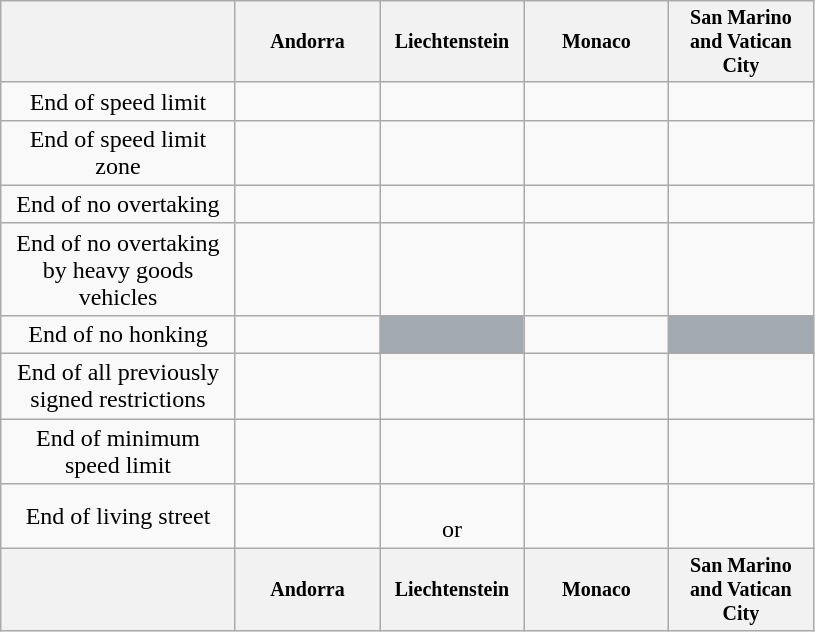<table class="wikitable" style="text-align:center;">
<tr style="font-size:smaller;">
<th width="150"></th>
<th style="width: 90px;">Andorra</th>
<th style="width: 90px;">Liechtenstein</th>
<th style="width: 90px;">Monaco</th>
<th style="width: 90px;">San Marino and Vatican City</th>
</tr>
<tr>
<td>End of speed limit</td>
<td></td>
<td></td>
<td></td>
<td></td>
</tr>
<tr>
<td>End of speed limit zone</td>
<td></td>
<td></td>
<td></td>
<td></td>
</tr>
<tr>
<td>End of no overtaking</td>
<td></td>
<td></td>
<td></td>
<td></td>
</tr>
<tr>
<td>End of no overtaking by heavy goods vehicles</td>
<td></td>
<td></td>
<td></td>
<td></td>
</tr>
<tr>
<td>End of no honking</td>
<td></td>
<td style="background: #a2a9b1;"></td>
<td></td>
<td style="background: #a2a9b1;"></td>
</tr>
<tr>
<td>End of all previously signed restrictions</td>
<td></td>
<td></td>
<td></td>
<td></td>
</tr>
<tr>
<td>End of minimum speed limit</td>
<td></td>
<td></td>
<td></td>
<td></td>
</tr>
<tr>
<td>End of living street</td>
<td></td>
<td><br>or
</td>
<td></td>
<td></td>
</tr>
<tr style="font-size:smaller;">
<th width="150"></th>
<th>Andorra</th>
<th>Liechtenstein</th>
<th>Monaco</th>
<th>San Marino and Vatican City</th>
</tr>
</table>
